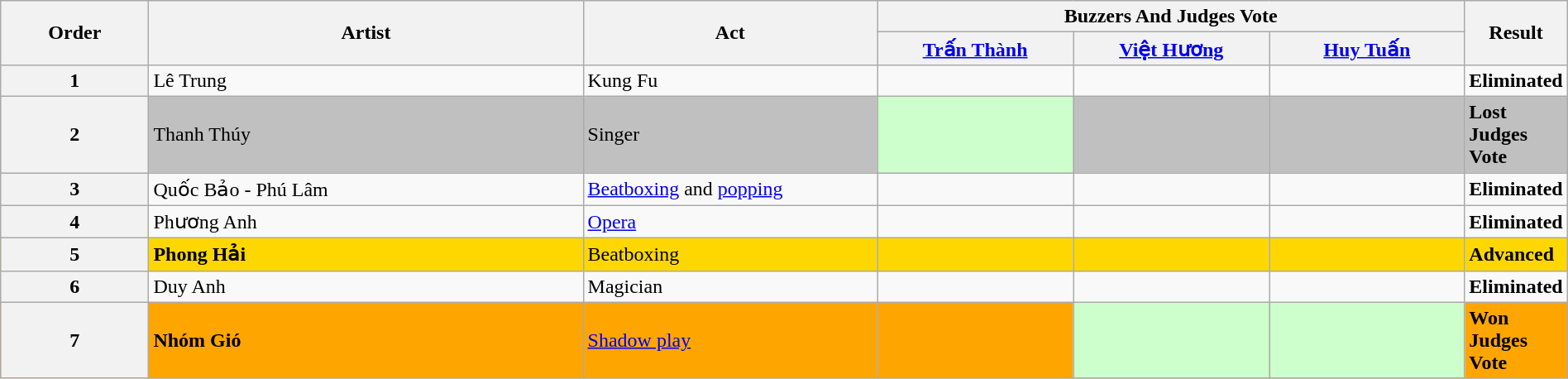<table class="wikitable sortable" style="width:100%;">
<tr>
<th align=center rowspan=2 width=10%>Order</th>
<th rowspan=2 width=30%>Artist</th>
<th rowspan=2 width=20%>Act</th>
<th colspan=3 width=40%>Buzzers And Judges Vote</th>
<th rowspan=2 width=20%>Result</th>
</tr>
<tr>
<th width=80><a href='#'>Trấn Thành</a></th>
<th width=80><a href='#'>Việt Hương</a></th>
<th width=80><a href='#'>Huy Tuấn</a></th>
</tr>
<tr>
<th>1</th>
<td>Lê Trung</td>
<td>Kung Fu</td>
<td></td>
<td></td>
<td></td>
<td><strong>Eliminated</strong></td>
</tr>
<tr bgcolor="silver">
<th>2</th>
<td>Thanh Thúy</td>
<td>Singer</td>
<td align=center bgcolor="#cfc"></td>
<td></td>
<td></td>
<td><strong>Lost Judges Vote</strong></td>
</tr>
<tr>
<th>3</th>
<td>Quốc Bảo - Phú Lâm</td>
<td><a href='#'>Beatboxing</a> and <a href='#'>popping</a></td>
<td></td>
<td></td>
<td></td>
<td><strong>Eliminated</strong></td>
</tr>
<tr>
<th>4</th>
<td>Phương Anh</td>
<td><a href='#'>Opera</a></td>
<td></td>
<td></td>
<td></td>
<td><strong>Eliminated</strong></td>
</tr>
<tr bgcolor=gold>
<th>5</th>
<td><strong>Phong Hải</strong></td>
<td>Beatboxing</td>
<td></td>
<td></td>
<td></td>
<td><strong>Advanced</strong></td>
</tr>
<tr>
<th>6</th>
<td>Duy Anh</td>
<td>Magician</td>
<td></td>
<td></td>
<td></td>
<td><strong>Eliminated</strong></td>
</tr>
<tr bgcolor="orange">
<th>7</th>
<td><strong>Nhóm Gió</strong></td>
<td><a href='#'>Shadow play</a></td>
<td></td>
<td align=center bgcolor="#cfc"></td>
<td align=center bgcolor="#cfc"></td>
<td><strong>Won Judges Vote</strong></td>
</tr>
</table>
